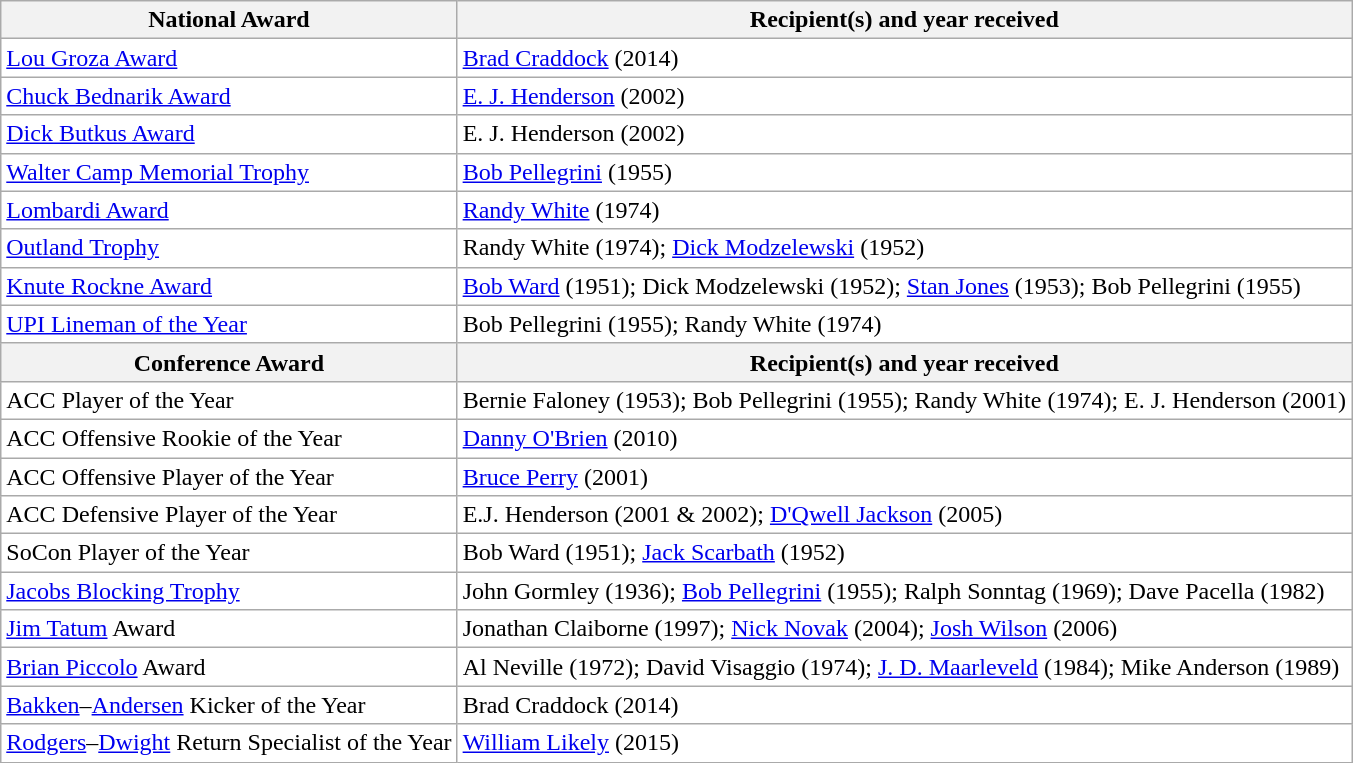<table class="wikitable" style="background: #ffffff;">
<tr>
<th width=>National Award</th>
<th width=>Recipient(s) and year received</th>
</tr>
<tr>
<td><a href='#'>Lou Groza Award</a></td>
<td><a href='#'>Brad Craddock</a> (2014)</td>
</tr>
<tr>
<td><a href='#'>Chuck Bednarik Award</a></td>
<td><a href='#'>E. J. Henderson</a> (2002)</td>
</tr>
<tr>
<td><a href='#'>Dick Butkus Award</a></td>
<td>E. J. Henderson (2002)</td>
</tr>
<tr>
<td><a href='#'>Walter Camp Memorial Trophy</a></td>
<td><a href='#'>Bob Pellegrini</a> (1955)</td>
</tr>
<tr>
<td><a href='#'>Lombardi Award</a></td>
<td><a href='#'>Randy White</a> (1974)</td>
</tr>
<tr>
<td><a href='#'>Outland Trophy</a></td>
<td>Randy White (1974); <a href='#'>Dick Modzelewski</a> (1952)</td>
</tr>
<tr>
<td><a href='#'>Knute Rockne Award</a></td>
<td><a href='#'>Bob Ward</a> (1951); Dick Modzelewski (1952); <a href='#'>Stan Jones</a> (1953); Bob Pellegrini (1955)</td>
</tr>
<tr>
<td><a href='#'>UPI Lineman of the Year</a></td>
<td>Bob Pellegrini (1955); Randy White (1974)</td>
</tr>
<tr align=center style="background: #f2f2f2;">
<td><strong>Conference Award</strong></td>
<td><strong>Recipient(s) and year received</strong></td>
</tr>
<tr>
<td>ACC Player of the Year</td>
<td>Bernie Faloney (1953); Bob Pellegrini (1955); Randy White (1974); E. J. Henderson (2001)</td>
</tr>
<tr>
<td>ACC Offensive Rookie of the Year</td>
<td><a href='#'>Danny O'Brien</a> (2010)</td>
</tr>
<tr>
<td>ACC Offensive Player of the Year</td>
<td><a href='#'>Bruce Perry</a> (2001)</td>
</tr>
<tr>
<td>ACC Defensive Player of the Year</td>
<td>E.J. Henderson (2001 & 2002); <a href='#'>D'Qwell Jackson</a> (2005)</td>
</tr>
<tr>
<td>SoCon Player of the Year</td>
<td>Bob Ward (1951); <a href='#'>Jack Scarbath</a> (1952)</td>
</tr>
<tr>
<td><a href='#'>Jacobs Blocking Trophy</a></td>
<td>John Gormley (1936); <a href='#'>Bob Pellegrini</a> (1955); Ralph Sonntag (1969); Dave Pacella (1982)</td>
</tr>
<tr>
<td><a href='#'>Jim Tatum</a> Award</td>
<td>Jonathan Claiborne (1997); <a href='#'>Nick Novak</a> (2004); <a href='#'>Josh Wilson</a> (2006)</td>
</tr>
<tr>
<td><a href='#'>Brian Piccolo</a> Award</td>
<td>Al Neville (1972); David Visaggio (1974); <a href='#'>J. D. Maarleveld</a> (1984); Mike Anderson (1989)</td>
</tr>
<tr>
<td><a href='#'>Bakken</a>–<a href='#'>Andersen</a> Kicker of the Year</td>
<td>Brad Craddock (2014)</td>
</tr>
<tr>
<td><a href='#'>Rodgers</a>–<a href='#'>Dwight</a> Return Specialist of the Year</td>
<td><a href='#'>William Likely</a> (2015)</td>
</tr>
</table>
